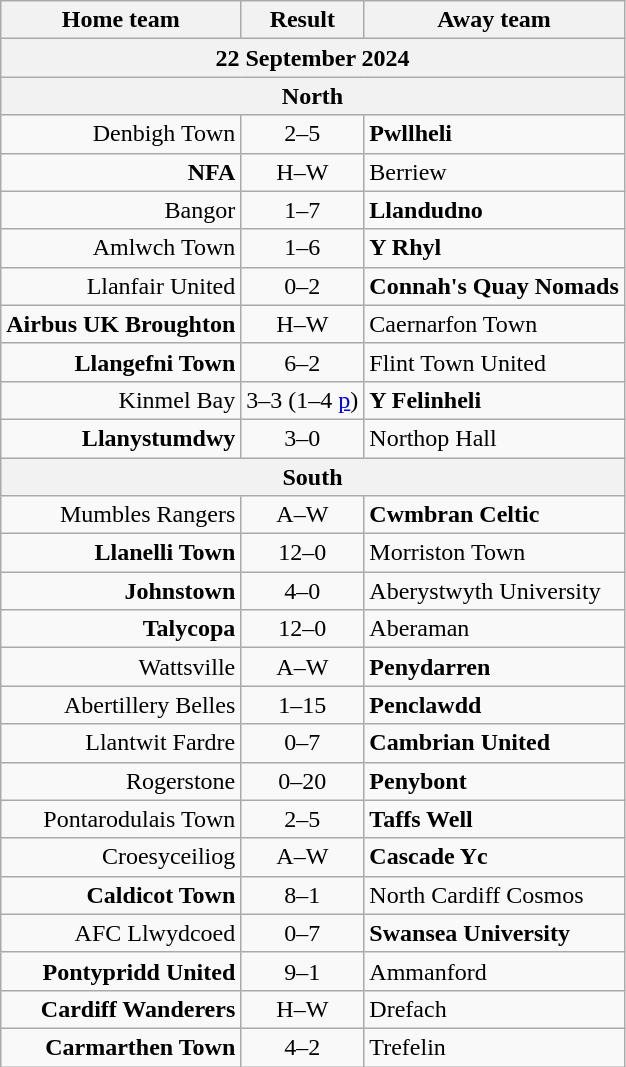<table class="wikitable">
<tr>
<th>Home team</th>
<th>Result</th>
<th>Away team</th>
</tr>
<tr>
<th colspan = 3>22 September 2024</th>
</tr>
<tr>
<th colspan = 3>North</th>
</tr>
<tr>
<td style="text-align:right;">Denbigh Town</td>
<td style="text-align:center;">2–5</td>
<td><strong>Pwllheli</strong></td>
</tr>
<tr>
<td style="text-align:right;"><strong>NFA</strong></td>
<td style="text-align:center;">H–W</td>
<td>Berriew</td>
</tr>
<tr>
<td style="text-align:right;">Bangor</td>
<td style="text-align:center;">1–7</td>
<td><strong>Llandudno</strong></td>
</tr>
<tr>
<td style="text-align:right;">Amlwch Town</td>
<td style="text-align:center;">1–6</td>
<td><strong>Y Rhyl</strong></td>
</tr>
<tr>
<td style="text-align:right;">Llanfair United</td>
<td style="text-align:center;">0–2</td>
<td><strong>Connah's Quay Nomads</strong></td>
</tr>
<tr>
<td style="text-align:right;"><strong>Airbus UK Broughton</strong></td>
<td style="text-align:center;">H–W</td>
<td>Caernarfon Town</td>
</tr>
<tr>
<td style="text-align:right;"><strong>Llangefni Town</strong></td>
<td style="text-align:center;">6–2</td>
<td>Flint Town United</td>
</tr>
<tr>
<td style="text-align:right;">Kinmel Bay</td>
<td style="text-align:center;">3–3 (1–4 <a href='#'>p</a>)</td>
<td><strong>Y Felinheli</strong></td>
</tr>
<tr>
<td style="text-align:right;"><strong>Llanystumdwy</strong></td>
<td style="text-align:center;">3–0</td>
<td>Northop Hall</td>
</tr>
<tr>
<th colspan = 3>South</th>
</tr>
<tr>
<td style="text-align:right;">Mumbles Rangers</td>
<td style="text-align:center;">A–W</td>
<td><strong>Cwmbran Celtic</strong></td>
</tr>
<tr>
<td style="text-align:right;"><strong>Llanelli Town</strong></td>
<td style="text-align:center;">12–0</td>
<td>Morriston Town</td>
</tr>
<tr>
<td style="text-align:right;"><strong>Johnstown</strong></td>
<td style="text-align:center;">4–0</td>
<td>Aberystwyth University</td>
</tr>
<tr>
<td style="text-align:right;"><strong>Talycopa</strong></td>
<td style="text-align:center;">12–0</td>
<td>Aberaman</td>
</tr>
<tr>
<td style="text-align:right;">Wattsville</td>
<td style="text-align:center;">A–W</td>
<td><strong>Penydarren</strong></td>
</tr>
<tr>
<td style="text-align:right;">Abertillery Belles</td>
<td style="text-align:center;">1–15</td>
<td><strong>Penclawdd</strong></td>
</tr>
<tr>
<td style="text-align:right;">Llantwit Fardre</td>
<td style="text-align:center;">0–7</td>
<td><strong>Cambrian United</strong></td>
</tr>
<tr>
<td style="text-align:right;">Rogerstone</td>
<td style="text-align:center;">0–20</td>
<td><strong>Penybont</strong></td>
</tr>
<tr>
<td style="text-align:right;">Pontarodulais Town</td>
<td style="text-align:center;">2–5</td>
<td><strong>Taffs Well</strong></td>
</tr>
<tr>
<td style="text-align:right;">Croesyceiliog</td>
<td style="text-align:center;">A–W</td>
<td><strong>Cascade Yc</strong></td>
</tr>
<tr>
<td style="text-align:right;"><strong>Caldicot Town</strong></td>
<td style="text-align:center;">8–1</td>
<td>North Cardiff Cosmos</td>
</tr>
<tr>
<td style="text-align:right;">AFC Llwydcoed</td>
<td style="text-align:center;">0–7</td>
<td><strong>Swansea University</strong></td>
</tr>
<tr>
<td style="text-align:right;"><strong>Pontypridd United</strong></td>
<td style="text-align:center;">9–1</td>
<td>Ammanford</td>
</tr>
<tr>
<td style="text-align:right;"><strong>Cardiff Wanderers</strong></td>
<td style="text-align:center;">H–W</td>
<td>Drefach</td>
</tr>
<tr>
<td style="text-align:right;"><strong>Carmarthen Town</strong></td>
<td style="text-align:center;">4–2</td>
<td>Trefelin</td>
</tr>
</table>
